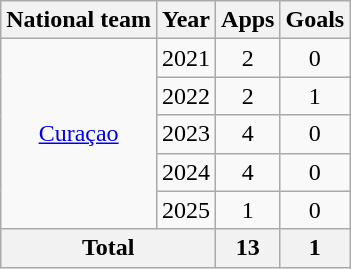<table class="wikitable" style="text-align:center">
<tr>
<th>National team</th>
<th>Year</th>
<th>Apps</th>
<th>Goals</th>
</tr>
<tr>
<td rowspan=5><a href='#'>Curaçao</a></td>
<td>2021</td>
<td>2</td>
<td>0</td>
</tr>
<tr>
<td>2022</td>
<td>2</td>
<td>1</td>
</tr>
<tr>
<td>2023</td>
<td>4</td>
<td>0</td>
</tr>
<tr>
<td>2024</td>
<td>4</td>
<td>0</td>
</tr>
<tr>
<td>2025</td>
<td>1</td>
<td>0</td>
</tr>
<tr>
<th colspan=2>Total</th>
<th>13</th>
<th>1</th>
</tr>
</table>
